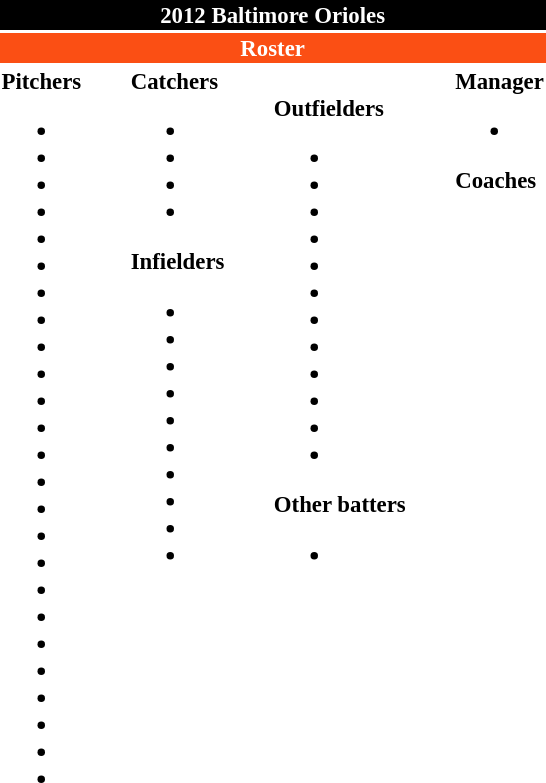<table class="toccolours" style="font-size: 95%;">
<tr>
<th colspan="10" style="background:black; color:#fff; text-align:center;">2012 Baltimore Orioles</th>
</tr>
<tr>
<td colspan="10" style="background:#fb4f14; color:white; text-align:center;"><strong>Roster</strong></td>
</tr>
<tr>
<td valign="top"><strong>Pitchers</strong><br><ul><li></li><li></li><li></li><li></li><li></li><li></li><li></li><li></li><li></li><li></li><li></li><li></li><li></li><li></li><li></li><li></li><li></li><li></li><li></li><li></li><li></li><li></li><li></li><li></li><li></li></ul></td>
<td style="width:25px;"></td>
<td valign="top"><strong>Catchers</strong><br><ul><li></li><li></li><li></li><li></li></ul><strong>Infielders</strong><ul><li></li><li></li><li></li><li></li><li></li><li></li><li></li><li></li><li></li><li></li></ul></td>
<td style="width:25px;"></td>
<td valign="top"><br><strong>Outfielders</strong><ul><li></li><li></li><li></li><li></li><li></li><li></li><li></li><li></li><li></li><li></li><li></li><li></li></ul><strong>Other batters</strong><ul><li></li></ul></td>
<td style="width:25px;"></td>
<td valign="top"><strong>Manager</strong><br><ul><li></li></ul><strong>Coaches</strong>
 
 
 
 
 
 
 
 </td>
</tr>
</table>
